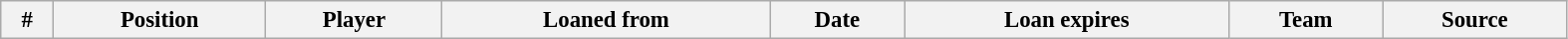<table width=83% class="wikitable sortable" style="text-align:center; font-size:95%; text-align:left">
<tr>
<th><strong>#</strong></th>
<th><strong>Position </strong></th>
<th><strong>Player </strong></th>
<th><strong>Loaned from</strong></th>
<th><strong>Date </strong></th>
<th><strong>Loan expires </strong></th>
<th><strong>Team</strong></th>
<th><strong>Source</strong></th>
</tr>
</table>
